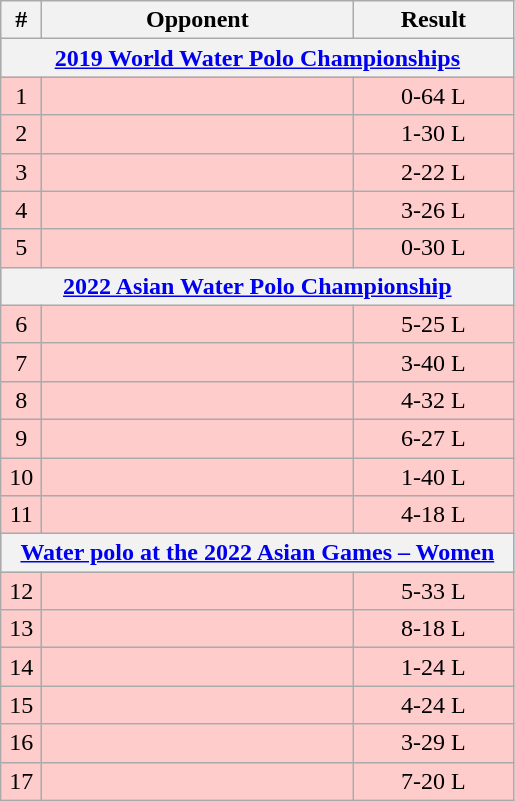<table class="wikitable sortable" style="text-align:center">
<tr>
<th width=20>#</th>
<th width=200>Opponent</th>
<th width=100>Result</th>
</tr>
<tr style="background:#9acdff;">
<th colspan=4><a href='#'>2019 World  Water Polo Championships</a></th>
</tr>
<tr bgcolor=#FFCCCC>
<td>1</td>
<td align=left></td>
<td>0-64 L</td>
</tr>
<tr bgcolor=#FFCCCC>
<td>2</td>
<td align=left></td>
<td>1-30 L</td>
</tr>
<tr bgcolor=#FFCCCC>
<td>3</td>
<td align=left></td>
<td>2-22 L</td>
</tr>
<tr bgcolor=#FFCCCC>
<td>4</td>
<td align=left></td>
<td>3-26 L</td>
</tr>
<tr bgcolor=#FFCCCC>
<td>5</td>
<td align=left></td>
<td>0-30 L</td>
</tr>
<tr style="background:#9acdff;">
<th colspan=4><a href='#'>2022 Asian Water Polo Championship</a></th>
</tr>
<tr bgcolor=#FFCCCC>
<td>6</td>
<td align=left></td>
<td>5-25 L</td>
</tr>
<tr bgcolor=#FFCCCC>
<td>7</td>
<td align=left></td>
<td>3-40 L</td>
</tr>
<tr bgcolor=#FFCCCC>
<td>8</td>
<td align=left></td>
<td>4-32 L</td>
</tr>
<tr bgcolor=#FFCCCC>
<td>9</td>
<td align=left></td>
<td>6-27 L</td>
</tr>
<tr bgcolor=#FFCCCC>
<td>10</td>
<td align=left></td>
<td>1-40 L</td>
</tr>
<tr bgcolor=#FFCCCC>
<td>11</td>
<td align=left></td>
<td>4-18 L</td>
</tr>
<tr style="background:#9acdff;">
<th colspan=4><a href='#'>Water polo at the 2022 Asian Games – Women</a></th>
</tr>
<tr bgcolor=#FFCCCC>
<td>12</td>
<td align=left></td>
<td>5-33 L</td>
</tr>
<tr bgcolor=#FFCCCC>
<td>13</td>
<td align=left></td>
<td>8-18 L</td>
</tr>
<tr bgcolor=#FFCCCC>
<td>14</td>
<td align=left></td>
<td>1-24 L</td>
</tr>
<tr bgcolor=#FFCCCC>
<td>15</td>
<td align=left></td>
<td>4-24 L</td>
</tr>
<tr bgcolor=#FFCCCC>
<td>16</td>
<td align=left></td>
<td>3-29 L</td>
</tr>
<tr bgcolor=#FFCCCC>
<td>17</td>
<td align=left></td>
<td>7-20 L</td>
</tr>
</table>
